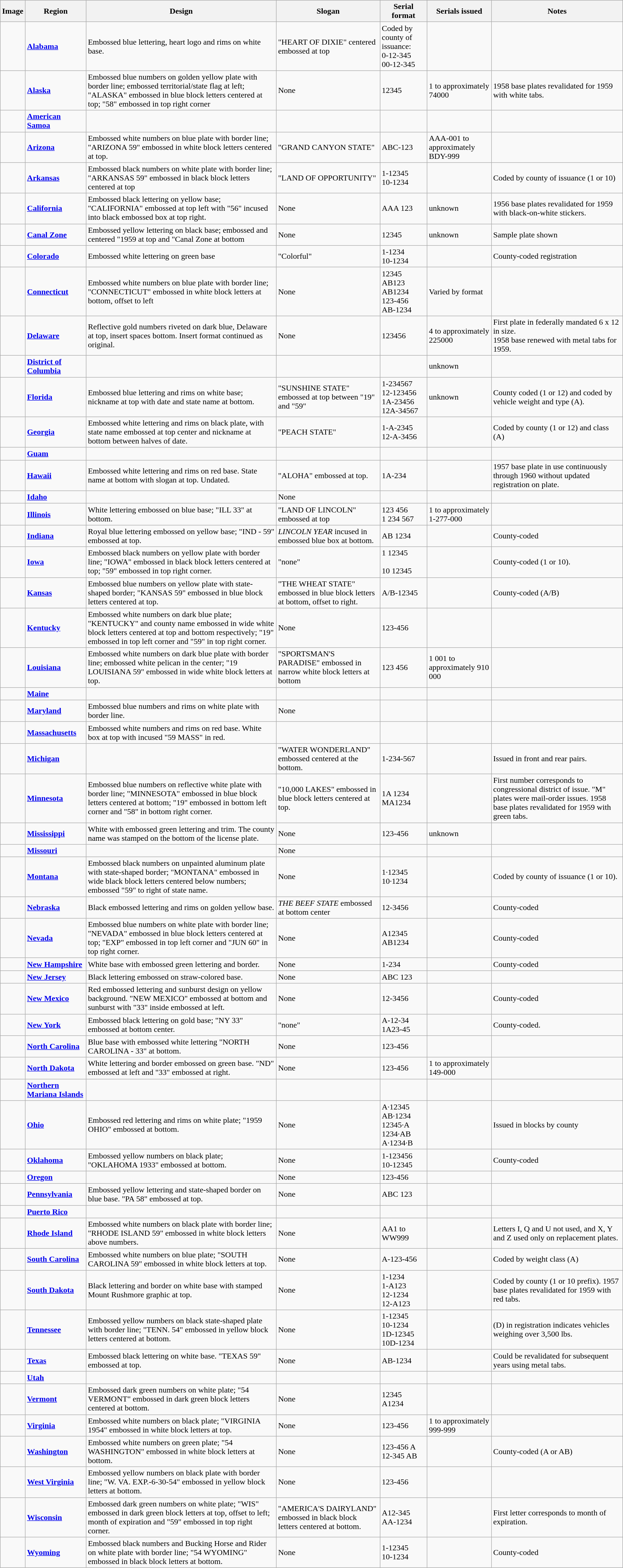<table class="wikitable">
<tr>
<th>Image</th>
<th>Region</th>
<th>Design</th>
<th>Slogan</th>
<th>Serial format</th>
<th>Serials issued</th>
<th>Notes</th>
</tr>
<tr>
<td></td>
<td><strong><a href='#'>Alabama</a></strong></td>
<td>Embossed blue lettering, heart logo and rims on white base.</td>
<td>"HEART OF DIXIE" centered embossed at top</td>
<td>Coded by county of issuance:<br>0-12-345<br>00-12-345</td>
<td></td>
<td></td>
</tr>
<tr>
<td></td>
<td><strong><a href='#'>Alaska</a></strong></td>
<td>Embossed blue numbers on golden yellow plate with border line; embossed territorial/state flag at left; "ALASKA" embossed in blue block letters centered at top; "58" embossed in top right corner</td>
<td>None</td>
<td>12345</td>
<td>1 to approximately 74000</td>
<td>1958 base plates revalidated for 1959 with white tabs.</td>
</tr>
<tr>
<td></td>
<td><strong><a href='#'>American Samoa</a></strong></td>
<td></td>
<td></td>
<td></td>
<td></td>
<td></td>
</tr>
<tr>
<td></td>
<td><strong><a href='#'>Arizona</a></strong></td>
<td>Embossed white numbers on blue plate with border line; "ARIZONA 59" embossed in white block letters centered at top.</td>
<td>"GRAND CANYON STATE"</td>
<td>ABC-123</td>
<td>AAA-001 to approximately BDY-999</td>
<td></td>
</tr>
<tr>
<td></td>
<td><strong><a href='#'>Arkansas</a></strong></td>
<td>Embossed black numbers on white plate with border line; "ARKANSAS 59" embossed in black block letters centered at top</td>
<td>"LAND OF OPPORTUNITY"</td>
<td>1-12345<br>10-1234</td>
<td></td>
<td>Coded by county of issuance (1 or 10)</td>
</tr>
<tr>
<td></td>
<td><strong><a href='#'>California</a></strong></td>
<td>Embossed black lettering on yellow base; "CALIFORNIA" embossed at top left with "56" incused into black embossed box at top right.</td>
<td>None</td>
<td>AAA 123</td>
<td>unknown</td>
<td>1956 base plates revalidated for 1959 with black-on-white stickers.</td>
</tr>
<tr>
<td></td>
<td><strong><a href='#'>Canal Zone</a></strong></td>
<td>Embossed yellow lettering on black base; embossed and centered "1959 at top and "Canal Zone at bottom</td>
<td>None</td>
<td>12345</td>
<td>unknown</td>
<td>Sample plate shown</td>
</tr>
<tr>
<td></td>
<td><strong><a href='#'>Colorado</a></strong></td>
<td>Embossed white lettering on green base</td>
<td>"Colorful"</td>
<td>1-1234<br>10-1234</td>
<td></td>
<td>County-coded registration</td>
</tr>
<tr>
<td></td>
<td><strong><a href='#'>Connecticut</a></strong></td>
<td>Embossed white numbers on blue plate with border line; "CONNECTICUT" embossed in white block letters at bottom, offset to left</td>
<td>None</td>
<td>12345<br>AB123<br>AB1234<br>123-456<br>AB-1234</td>
<td>Varied by format</td>
<td></td>
</tr>
<tr>
<td></td>
<td><strong><a href='#'>Delaware</a></strong></td>
<td>Reflective gold numbers riveted on dark blue, Delaware at top, insert spaces bottom. Insert format continued as original.</td>
<td>None</td>
<td>123456</td>
<td>4 to approximately 225000</td>
<td>First plate in federally mandated 6 x 12 in size.<br>1958 base renewed with metal tabs for 1959.</td>
</tr>
<tr>
<td></td>
<td><strong><a href='#'>District of Columbia</a></strong></td>
<td></td>
<td></td>
<td></td>
<td>unknown</td>
<td></td>
</tr>
<tr>
<td></td>
<td><strong><a href='#'>Florida</a></strong></td>
<td>Embossed blue lettering and rims on white base; nickname at top with date and state name at bottom.</td>
<td>"SUNSHINE STATE" embossed at top between "19" and "59"</td>
<td>1-234567<br>12-123456<br>1A-23456<br>12A-34567</td>
<td>unknown</td>
<td>County coded (1 or 12) and coded by vehicle weight and type (A).</td>
</tr>
<tr>
<td></td>
<td><strong><a href='#'>Georgia</a></strong></td>
<td>Embossed white lettering and rims on black plate, with state name embossed at top center and nickname at bottom between halves of date.</td>
<td>"PEACH STATE"</td>
<td>1-A-2345<br>12-A-3456</td>
<td></td>
<td>Coded by county (1 or 12) and class (A)</td>
</tr>
<tr>
<td></td>
<td><strong><a href='#'>Guam</a></strong></td>
<td></td>
<td></td>
<td></td>
<td></td>
<td></td>
</tr>
<tr>
<td></td>
<td><strong><a href='#'>Hawaii</a></strong></td>
<td>Embossed white lettering and rims on red base. State name at bottom with slogan at top. Undated.</td>
<td>"ALOHA" embossed at top.</td>
<td>1A-234</td>
<td></td>
<td>1957 base plate in use continuously through 1960 without updated registration on plate.</td>
</tr>
<tr>
<td></td>
<td><strong><a href='#'>Idaho</a></strong></td>
<td></td>
<td>None</td>
<td></td>
<td></td>
<td></td>
</tr>
<tr>
<td></td>
<td><strong><a href='#'>Illinois</a></strong></td>
<td>White lettering embossed on blue base; "ILL 33" at bottom.</td>
<td>"LAND OF LINCOLN" embossed at top</td>
<td>123 456<br>1 234 567</td>
<td>1 to approximately 1-277-000</td>
<td></td>
</tr>
<tr>
<td></td>
<td><strong><a href='#'>Indiana</a></strong></td>
<td>Royal blue lettering embossed on yellow base; "IND - 59" embossed at top.</td>
<td><em>LINCOLN YEAR</em> incused in embossed blue box at bottom.</td>
<td>AB 1234</td>
<td></td>
<td>County-coded</td>
</tr>
<tr>
<td></td>
<td><strong><a href='#'>Iowa</a></strong></td>
<td>Embossed black numbers on yellow plate with border line; "IOWA" embossed in black block letters centered at top; "59" embossed in top right corner.</td>
<td>"none"</td>
<td>1 12345<br><br>10 12345</td>
<td></td>
<td>County-coded (1 or 10).</td>
</tr>
<tr>
<td></td>
<td><strong><a href='#'>Kansas</a></strong></td>
<td>Embossed blue numbers on yellow plate with state-shaped border; "KANSAS 59" embossed in blue block letters centered at top.</td>
<td>"THE WHEAT STATE" embossed in blue block letters at bottom, offset to right.</td>
<td>A/B-12345</td>
<td></td>
<td>County-coded (A/B)</td>
</tr>
<tr>
<td></td>
<td><strong><a href='#'>Kentucky</a></strong></td>
<td>Embossed white numbers on dark blue plate; "KENTUCKY" and county name embossed in wide white block letters centered at top and bottom respectively; "19" embossed in top left corner and "59" in top right corner.</td>
<td>None</td>
<td>123-456</td>
<td></td>
<td></td>
</tr>
<tr>
<td></td>
<td><strong><a href='#'>Louisiana</a></strong></td>
<td>Embossed white numbers on dark blue plate with border line; embossed white pelican in the center; "19 LOUISIANA 59" embossed in wide white block letters at top.</td>
<td>"SPORTSMAN'S PARADISE" embossed in narrow white block letters at bottom</td>
<td>123 456</td>
<td>1 001 to approximately 910 000</td>
<td></td>
</tr>
<tr>
<td></td>
<td><strong><a href='#'>Maine</a></strong></td>
<td></td>
<td></td>
<td></td>
<td></td>
<td></td>
</tr>
<tr>
<td></td>
<td><strong><a href='#'>Maryland</a></strong></td>
<td>Embossed blue numbers and rims on white plate with border line.</td>
<td>None</td>
<td></td>
<td></td>
<td></td>
</tr>
<tr>
<td></td>
<td><strong><a href='#'>Massachusetts</a></strong></td>
<td>Embossed white numbers and rims on red base. White box at top with incused "59 MASS" in red.</td>
<td></td>
<td></td>
<td></td>
<td></td>
</tr>
<tr>
<td></td>
<td><strong><a href='#'>Michigan</a></strong></td>
<td></td>
<td>"WATER WONDERLAND" embossed centered at the bottom.</td>
<td>1-234-567</td>
<td></td>
<td>Issued in front and rear pairs.</td>
</tr>
<tr>
<td></td>
<td><strong><a href='#'>Minnesota</a></strong></td>
<td>Embossed blue numbers on reflective white plate with border line; "MINNESOTA" embossed in blue block letters centered at bottom; "19" embossed in bottom left corner and "58" in bottom right corner.</td>
<td>"10,000 LAKES" embossed in blue block letters centered at top.</td>
<td>1A 1234<br>MA1234</td>
<td></td>
<td>First number corresponds to congressional district of issue. "M" plates were mail-order issues. 1958 base plates revalidated for 1959 with green tabs.</td>
</tr>
<tr>
<td></td>
<td><strong><a href='#'>Mississippi</a></strong></td>
<td>White with embossed green lettering and trim. The county name was stamped on the bottom of the license plate.</td>
<td>None</td>
<td>123-456</td>
<td>unknown</td>
<td></td>
</tr>
<tr>
<td></td>
<td><strong><a href='#'>Missouri</a></strong></td>
<td></td>
<td>None</td>
<td></td>
<td></td>
<td></td>
</tr>
<tr>
<td></td>
<td><strong><a href='#'>Montana</a></strong></td>
<td>Embossed black numbers on unpainted aluminum plate with state-shaped border; "MONTANA" embossed in wide black block letters centered below numbers; embossed "59" to right of state name.</td>
<td>None</td>
<td>1·12345<br>10·1234</td>
<td></td>
<td>Coded by county of issuance (1 or 10).</td>
</tr>
<tr>
<td></td>
<td><strong><a href='#'>Nebraska</a></strong></td>
<td>Black embossed lettering and rims on golden yellow base.</td>
<td><em>THE BEEF STATE</em> embossed at bottom center</td>
<td>12-3456</td>
<td></td>
<td>County-coded</td>
</tr>
<tr>
<td></td>
<td><strong><a href='#'>Nevada</a></strong></td>
<td>Embossed blue numbers on white plate with border line; "NEVADA" embossed in blue block letters centered at top; "EXP" embossed in top left corner and "JUN 60" in top right corner.</td>
<td>None</td>
<td>A12345<br>AB1234</td>
<td></td>
<td>County-coded</td>
</tr>
<tr>
<td></td>
<td><strong><a href='#'>New Hampshire</a></strong></td>
<td>White base with embossed green lettering and border.</td>
<td>None</td>
<td>1-234</td>
<td></td>
<td>County-coded</td>
</tr>
<tr>
<td></td>
<td><strong><a href='#'>New Jersey</a></strong></td>
<td>Black lettering embossed on straw-colored base.</td>
<td>None</td>
<td>ABC 123</td>
<td></td>
<td></td>
</tr>
<tr>
<td></td>
<td><strong><a href='#'>New Mexico</a></strong></td>
<td>Red embossed lettering and sunburst design on yellow background. "NEW MEXICO" embossed at bottom and sunburst with "33" inside embossed at left.</td>
<td>None</td>
<td>12-3456</td>
<td></td>
<td>County-coded</td>
</tr>
<tr>
<td></td>
<td><strong><a href='#'>New York</a></strong></td>
<td>Embossed black lettering on gold base; "NY 33" embossed at bottom center.</td>
<td>"none"</td>
<td>A-12-34<br>1A23-45</td>
<td></td>
<td>County-coded.</td>
</tr>
<tr>
<td></td>
<td><strong><a href='#'>North Carolina</a></strong></td>
<td>Blue base with embossed white lettering "NORTH CAROLINA - 33" at bottom.</td>
<td>None</td>
<td>123-456</td>
<td></td>
<td></td>
</tr>
<tr>
<td></td>
<td><strong><a href='#'>North Dakota</a></strong></td>
<td>White lettering and border embossed on green base. "ND" embossed at left and "33" embossed at right.</td>
<td>None</td>
<td>123-456</td>
<td>1 to approximately 149-000</td>
<td></td>
</tr>
<tr>
<td></td>
<td><strong><a href='#'>Northern Mariana Islands</a></strong></td>
<td></td>
<td></td>
<td></td>
<td></td>
<td></td>
</tr>
<tr>
<td></td>
<td><strong><a href='#'>Ohio</a></strong></td>
<td>Embossed red lettering and rims on white plate; "1959 OHIO" embossed at bottom.</td>
<td>None</td>
<td>A·12345<br>AB·1234<br>12345·A<br>1234·AB<br>A·1234·B</td>
<td></td>
<td>Issued in blocks by county</td>
</tr>
<tr>
<td></td>
<td><strong><a href='#'>Oklahoma</a></strong></td>
<td>Embossed yellow numbers on black plate; "OKLAHOMA 1933" embossed at bottom.</td>
<td>None</td>
<td>1-123456<br>10-12345</td>
<td></td>
<td>County-coded</td>
</tr>
<tr>
<td></td>
<td><strong><a href='#'>Oregon</a></strong></td>
<td></td>
<td>None</td>
<td>123-456</td>
<td></td>
<td></td>
</tr>
<tr>
<td></td>
<td><strong><a href='#'>Pennsylvania</a></strong></td>
<td>Embossed yellow lettering and state-shaped border on blue base. "PA 58" embossed at top.</td>
<td>None</td>
<td>ABC 123</td>
<td></td>
<td></td>
</tr>
<tr>
<td></td>
<td><strong><a href='#'>Puerto Rico</a></strong></td>
<td></td>
<td></td>
<td></td>
<td></td>
<td></td>
</tr>
<tr>
<td></td>
<td><strong><a href='#'>Rhode Island</a></strong></td>
<td>Embossed white numbers on black plate with border line; "RHODE ISLAND 59" embossed in white block letters above numbers.</td>
<td>None</td>
<td>AA1 to WW999</td>
<td></td>
<td>Letters I, Q and U not used, and X, Y and Z used only on replacement plates.</td>
</tr>
<tr>
<td></td>
<td><strong><a href='#'>South Carolina</a></strong></td>
<td>Embossed white numbers on blue plate; "SOUTH CAROLINA 59" embossed in white block letters at top.</td>
<td>None</td>
<td>A-123-456</td>
<td></td>
<td>Coded by weight class (A)</td>
</tr>
<tr>
<td></td>
<td><strong><a href='#'>South Dakota</a></strong></td>
<td>Black lettering and border on white base with stamped Mount Rushmore graphic at top.</td>
<td>None</td>
<td>1-1234<br>1-A123<br>12-1234<br>12-A123</td>
<td></td>
<td>Coded by county (1 or 10 prefix). 1957 base plates revalidated for 1959 with red tabs.</td>
</tr>
<tr>
<td></td>
<td><strong><a href='#'>Tennessee</a></strong></td>
<td>Embossed yellow numbers on black state-shaped plate with border line; "TENN. 54" embossed in yellow block letters centered at bottom.</td>
<td>None</td>
<td>1-12345<br>10-1234<br>1D-12345<br>10D-1234</td>
<td></td>
<td>(D) in registration indicates vehicles weighing over 3,500 lbs.</td>
</tr>
<tr>
<td></td>
<td><strong><a href='#'>Texas</a></strong></td>
<td>Embossed black lettering on white base. "TEXAS 59" embossed at top.</td>
<td>None</td>
<td>AB-1234</td>
<td></td>
<td>Could be revalidated for subsequent years using metal tabs.</td>
</tr>
<tr>
<td></td>
<td><strong><a href='#'>Utah</a></strong></td>
<td></td>
<td></td>
<td></td>
<td></td>
<td></td>
</tr>
<tr>
<td></td>
<td><strong><a href='#'>Vermont</a></strong></td>
<td>Embossed dark green numbers on white plate; "54 VERMONT" embossed in dark green block letters centered at bottom.</td>
<td>None</td>
<td>12345<br>A1234</td>
<td></td>
<td></td>
</tr>
<tr>
<td></td>
<td><strong><a href='#'>Virginia</a></strong></td>
<td>Embossed white numbers on black plate; "VIRGINIA 1954" embossed in white block letters at top.</td>
<td>None</td>
<td>123-456</td>
<td>1 to approximately 999-999</td>
<td></td>
</tr>
<tr>
<td></td>
<td><strong><a href='#'>Washington</a></strong></td>
<td>Embossed white numbers on green plate; "54 WASHINGTON" embossed in white block letters at bottom.</td>
<td>None</td>
<td>123-456 A<br>12-345 AB</td>
<td></td>
<td>County-coded (A or AB)</td>
</tr>
<tr>
<td></td>
<td><strong><a href='#'>West Virginia</a></strong></td>
<td>Embossed yellow numbers on black plate with border line; "W. VA. EXP.-6-30-54" embossed in yellow block letters at bottom.</td>
<td>None</td>
<td>123-456</td>
<td></td>
<td></td>
</tr>
<tr>
<td></td>
<td><strong><a href='#'>Wisconsin</a></strong></td>
<td>Embossed dark green numbers on white plate; "WIS" embossed in dark green block letters at top, offset to left; month of expiration and "59" embossed in top right corner.</td>
<td>"AMERICA'S DAIRYLAND" embossed in black block letters centered at bottom.</td>
<td>A12-345<br>AA-1234</td>
<td></td>
<td>First letter corresponds to month of expiration.</td>
</tr>
<tr>
<td></td>
<td><strong><a href='#'>Wyoming</a></strong></td>
<td>Embossed black numbers and Bucking Horse and Rider on white plate with border line; "54 WYOMING" embossed in black block letters at bottom.</td>
<td>None</td>
<td>1-12345<br>10-1234</td>
<td></td>
<td>County-coded</td>
</tr>
</table>
